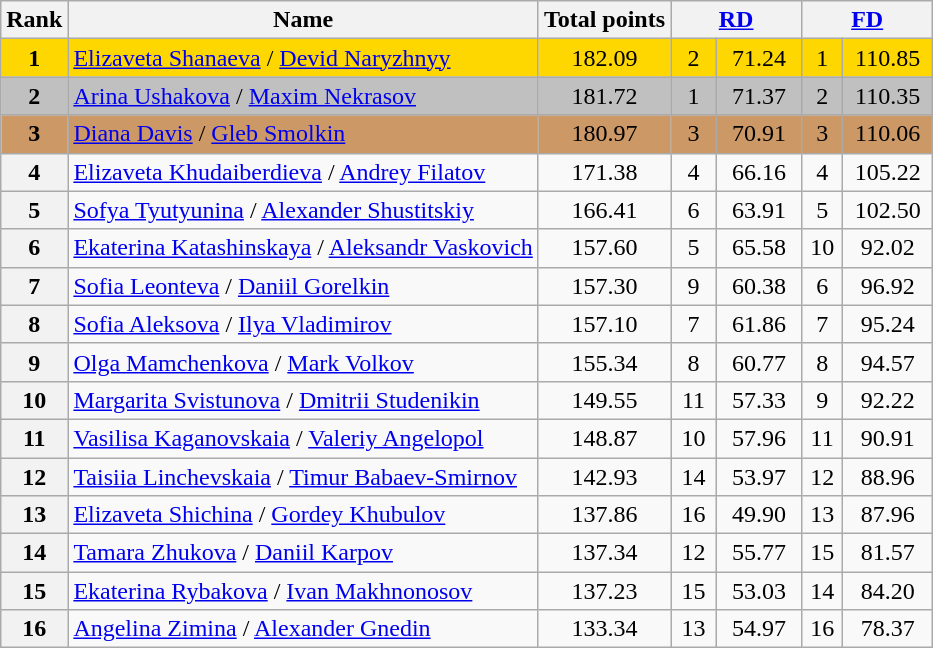<table class="wikitable sortable">
<tr>
<th>Rank</th>
<th>Name</th>
<th>Total points</th>
<th colspan="2" width="80px"><a href='#'>RD</a></th>
<th colspan="2" width="80px"><a href='#'>FD</a></th>
</tr>
<tr bgcolor="gold">
<td align="center"><strong>1</strong></td>
<td><a href='#'>Elizaveta Shanaeva</a> / <a href='#'>Devid Naryzhnyy</a></td>
<td align="center">182.09</td>
<td align="center">2</td>
<td align="center">71.24</td>
<td align="center">1</td>
<td align="center">110.85</td>
</tr>
<tr bgcolor="silver">
<td align="center"><strong>2</strong></td>
<td><a href='#'>Arina Ushakova</a> / <a href='#'>Maxim Nekrasov</a></td>
<td align="center">181.72</td>
<td align="center">1</td>
<td align="center">71.37</td>
<td align="center">2</td>
<td align="center">110.35</td>
</tr>
<tr bgcolor="cc9966">
<td align="center"><strong>3</strong></td>
<td><a href='#'>Diana Davis</a> / <a href='#'>Gleb Smolkin</a></td>
<td align="center">180.97</td>
<td align="center">3</td>
<td align="center">70.91</td>
<td align="center">3</td>
<td align="center">110.06</td>
</tr>
<tr>
<th>4</th>
<td><a href='#'>Elizaveta Khudaiberdieva</a> / <a href='#'>Andrey Filatov</a></td>
<td align="center">171.38</td>
<td align="center">4</td>
<td align="center">66.16</td>
<td align="center">4</td>
<td align="center">105.22</td>
</tr>
<tr>
<th>5</th>
<td><a href='#'>Sofya Tyutyunina</a> / <a href='#'>Alexander Shustitskiy</a></td>
<td align="center">166.41</td>
<td align="center">6</td>
<td align="center">63.91</td>
<td align="center">5</td>
<td align="center">102.50</td>
</tr>
<tr>
<th>6</th>
<td><a href='#'>Ekaterina Katashinskaya</a> / <a href='#'>Aleksandr Vaskovich</a></td>
<td align="center">157.60</td>
<td align="center">5</td>
<td align="center">65.58</td>
<td align="center">10</td>
<td align="center">92.02</td>
</tr>
<tr>
<th>7</th>
<td><a href='#'>Sofia Leonteva</a> / <a href='#'>Daniil Gorelkin</a></td>
<td align="center">157.30</td>
<td align="center">9</td>
<td align="center">60.38</td>
<td align="center">6</td>
<td align="center">96.92</td>
</tr>
<tr>
<th>8</th>
<td><a href='#'>Sofia Aleksova</a> / <a href='#'>Ilya Vladimirov</a></td>
<td align="center">157.10</td>
<td align="center">7</td>
<td align="center">61.86</td>
<td align="center">7</td>
<td align="center">95.24</td>
</tr>
<tr>
<th>9</th>
<td><a href='#'>Olga Mamchenkova</a> / <a href='#'>Mark Volkov</a></td>
<td align="center">155.34</td>
<td align="center">8</td>
<td align="center">60.77</td>
<td align="center">8</td>
<td align="center">94.57</td>
</tr>
<tr>
<th>10</th>
<td><a href='#'>Margarita Svistunova</a> / <a href='#'>Dmitrii Studenikin</a></td>
<td align="center">149.55</td>
<td align="center">11</td>
<td align="center">57.33</td>
<td align="center">9</td>
<td align="center">92.22</td>
</tr>
<tr>
<th>11</th>
<td><a href='#'>Vasilisa Kaganovskaia</a> / <a href='#'>Valeriy Angelopol</a></td>
<td align="center">148.87</td>
<td align="center">10</td>
<td align="center">57.96</td>
<td align="center">11</td>
<td align="center">90.91</td>
</tr>
<tr>
<th>12</th>
<td><a href='#'>Taisiia Linchevskaia</a> / <a href='#'>Timur Babaev-Smirnov</a></td>
<td align="center">142.93</td>
<td align="center">14</td>
<td align="center">53.97</td>
<td align="center">12</td>
<td align="center">88.96</td>
</tr>
<tr>
<th>13</th>
<td><a href='#'>Elizaveta Shichina</a> / <a href='#'>Gordey Khubulov</a></td>
<td align="center">137.86</td>
<td align="center">16</td>
<td align="center">49.90</td>
<td align="center">13</td>
<td align="center">87.96</td>
</tr>
<tr>
<th>14</th>
<td><a href='#'>Tamara Zhukova</a> / <a href='#'>Daniil Karpov</a></td>
<td align="center">137.34</td>
<td align="center">12</td>
<td align="center">55.77</td>
<td align="center">15</td>
<td align="center">81.57</td>
</tr>
<tr>
<th>15</th>
<td><a href='#'>Ekaterina Rybakova</a> / <a href='#'>Ivan Makhnonosov</a></td>
<td align="center">137.23</td>
<td align="center">15</td>
<td align="center">53.03</td>
<td align="center">14</td>
<td align="center">84.20</td>
</tr>
<tr>
<th>16</th>
<td><a href='#'>Angelina Zimina</a> / <a href='#'>Alexander Gnedin</a></td>
<td align="center">133.34</td>
<td align="center">13</td>
<td align="center">54.97</td>
<td align="center">16</td>
<td align="center">78.37</td>
</tr>
</table>
